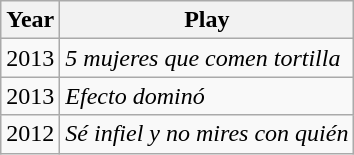<table class="wikitable">
<tr>
<th>Year</th>
<th>Play</th>
</tr>
<tr>
<td>2013</td>
<td><em>5 mujeres que comen tortilla</em></td>
</tr>
<tr>
<td>2013</td>
<td><em>Efecto dominó</em></td>
</tr>
<tr>
<td>2012</td>
<td><em>Sé infiel y no mires con quién</em></td>
</tr>
</table>
